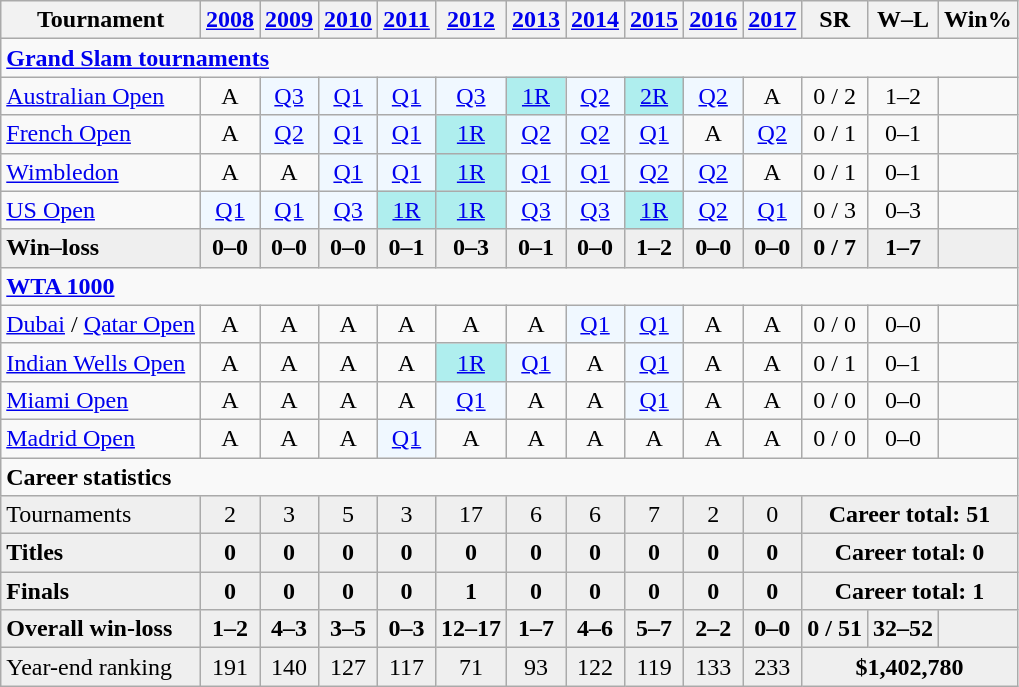<table class=wikitable style=text-align:center;>
<tr>
<th>Tournament</th>
<th><a href='#'>2008</a></th>
<th><a href='#'>2009</a></th>
<th><a href='#'>2010</a></th>
<th><a href='#'>2011</a></th>
<th><a href='#'>2012</a></th>
<th><a href='#'>2013</a></th>
<th><a href='#'>2014</a></th>
<th><a href='#'>2015</a></th>
<th><a href='#'>2016</a></th>
<th><a href='#'>2017</a></th>
<th>SR</th>
<th>W–L</th>
<th>Win%</th>
</tr>
<tr>
<td colspan="14" align="left"><strong><a href='#'>Grand Slam tournaments</a></strong></td>
</tr>
<tr>
<td align=left><a href='#'>Australian Open</a></td>
<td>A</td>
<td bgcolor=f0f8ff><a href='#'>Q3</a></td>
<td bgcolor=f0f8ff><a href='#'>Q1</a></td>
<td bgcolor=f0f8ff><a href='#'>Q1</a></td>
<td bgcolor=f0f8ff><a href='#'>Q3</a></td>
<td bgcolor=afeeee><a href='#'>1R</a></td>
<td bgcolor=f0f8ff><a href='#'>Q2</a></td>
<td bgcolor=afeeee><a href='#'>2R</a></td>
<td bgcolor=f0f8ff><a href='#'>Q2</a></td>
<td>A</td>
<td>0 / 2</td>
<td>1–2</td>
<td></td>
</tr>
<tr>
<td align=left><a href='#'>French Open</a></td>
<td>A</td>
<td bgcolor=f0f8ff><a href='#'>Q2</a></td>
<td bgcolor=f0f8ff><a href='#'>Q1</a></td>
<td bgcolor=f0f8ff><a href='#'>Q1</a></td>
<td bgcolor=afeeee><a href='#'>1R</a></td>
<td bgcolor=f0f8ff><a href='#'>Q2</a></td>
<td bgcolor=f0f8ff><a href='#'>Q2</a></td>
<td bgcolor=f0f8ff><a href='#'>Q1</a></td>
<td>A</td>
<td bgcolor=f0f8ff><a href='#'>Q2</a></td>
<td>0 / 1</td>
<td>0–1</td>
<td></td>
</tr>
<tr>
<td align=left><a href='#'>Wimbledon</a></td>
<td>A</td>
<td>A</td>
<td bgcolor=f0f8ff><a href='#'>Q1</a></td>
<td bgcolor=f0f8ff><a href='#'>Q1</a></td>
<td bgcolor=afeeee><a href='#'>1R</a></td>
<td bgcolor=f0f8ff><a href='#'>Q1</a></td>
<td bgcolor=f0f8ff><a href='#'>Q1</a></td>
<td bgcolor=f0f8ff><a href='#'>Q2</a></td>
<td bgcolor=f0f8ff><a href='#'>Q2</a></td>
<td>A</td>
<td>0 / 1</td>
<td>0–1</td>
<td></td>
</tr>
<tr>
<td align=left><a href='#'>US Open</a></td>
<td bgcolor=f0f8ff><a href='#'>Q1</a></td>
<td bgcolor=f0f8ff><a href='#'>Q1</a></td>
<td bgcolor=f0f8ff><a href='#'>Q3</a></td>
<td bgcolor=afeeee><a href='#'>1R</a></td>
<td bgcolor=afeeee><a href='#'>1R</a></td>
<td bgcolor=f0f8ff><a href='#'>Q3</a></td>
<td bgcolor=f0f8ff><a href='#'>Q3</a></td>
<td bgcolor=afeeee><a href='#'>1R</a></td>
<td bgcolor=f0f8ff><a href='#'>Q2</a></td>
<td bgcolor=f0f8ff><a href='#'>Q1</a></td>
<td>0 / 3</td>
<td>0–3</td>
<td></td>
</tr>
<tr style=background:#efefef;font-weight:bold>
<td style="text-align:left">Win–loss</td>
<td>0–0</td>
<td>0–0</td>
<td>0–0</td>
<td>0–1</td>
<td>0–3</td>
<td>0–1</td>
<td>0–0</td>
<td>1–2</td>
<td>0–0</td>
<td>0–0</td>
<td>0 / 7</td>
<td>1–7</td>
<td></td>
</tr>
<tr>
<td colspan="14" align="left"><strong><a href='#'>WTA 1000</a></strong></td>
</tr>
<tr>
<td align=left><a href='#'>Dubai</a> / <a href='#'>Qatar Open</a></td>
<td>A</td>
<td>A</td>
<td>A</td>
<td>A</td>
<td>A</td>
<td>A</td>
<td bgcolor=f0f8ff><a href='#'>Q1</a></td>
<td bgcolor=f0f8ff><a href='#'>Q1</a></td>
<td>A</td>
<td>A</td>
<td>0 / 0</td>
<td>0–0</td>
<td></td>
</tr>
<tr>
<td align=left><a href='#'>Indian Wells Open</a></td>
<td>A</td>
<td>A</td>
<td>A</td>
<td>A</td>
<td bgcolor=afeeee><a href='#'>1R</a></td>
<td bgcolor=f0f8ff><a href='#'>Q1</a></td>
<td>A</td>
<td bgcolor=f0f8ff><a href='#'>Q1</a></td>
<td>A</td>
<td>A</td>
<td>0 / 1</td>
<td>0–1</td>
<td></td>
</tr>
<tr>
<td align=left><a href='#'>Miami Open</a></td>
<td>A</td>
<td>A</td>
<td>A</td>
<td>A</td>
<td bgcolor=f0f8ff><a href='#'>Q1</a></td>
<td>A</td>
<td>A</td>
<td bgcolor=f0f8ff><a href='#'>Q1</a></td>
<td>A</td>
<td>A</td>
<td>0 / 0</td>
<td>0–0</td>
<td></td>
</tr>
<tr>
<td align=left><a href='#'>Madrid Open</a></td>
<td>A</td>
<td>A</td>
<td>A</td>
<td bgcolor=f0f8ff><a href='#'>Q1</a></td>
<td>A</td>
<td>A</td>
<td>A</td>
<td>A</td>
<td>A</td>
<td>A</td>
<td>0 / 0</td>
<td>0–0</td>
<td></td>
</tr>
<tr>
<td align=left colspan="14"><strong>Career statistics</strong></td>
</tr>
<tr bgcolor=efefef>
<td align=left>Tournaments</td>
<td>2</td>
<td>3</td>
<td>5</td>
<td>3</td>
<td>17</td>
<td>6</td>
<td>6</td>
<td>7</td>
<td>2</td>
<td>0</td>
<td colspan="3"><strong>Career total: 51</strong></td>
</tr>
<tr style=background:#efefef;font-weight:bold>
<td align=left>Titles</td>
<td>0</td>
<td>0</td>
<td>0</td>
<td>0</td>
<td>0</td>
<td>0</td>
<td>0</td>
<td>0</td>
<td>0</td>
<td>0</td>
<td colspan="3">Career total: 0</td>
</tr>
<tr style=background:#efefef;font-weight:bold>
<td align=left>Finals</td>
<td>0</td>
<td>0</td>
<td>0</td>
<td>0</td>
<td>1</td>
<td>0</td>
<td>0</td>
<td>0</td>
<td>0</td>
<td>0</td>
<td colspan="3">Career total: 1</td>
</tr>
<tr style=background:#efefef;font-weight:bold>
<td align=left>Overall win-loss</td>
<td>1–2</td>
<td>4–3</td>
<td>3–5</td>
<td>0–3</td>
<td>12–17</td>
<td>1–7</td>
<td>4–6</td>
<td>5–7</td>
<td>2–2</td>
<td>0–0</td>
<td>0 / 51</td>
<td>32–52</td>
<td></td>
</tr>
<tr bgcolor=efefef>
<td align=left>Year-end ranking</td>
<td>191</td>
<td>140</td>
<td>127</td>
<td>117</td>
<td>71</td>
<td>93</td>
<td>122</td>
<td>119</td>
<td>133</td>
<td>233</td>
<td colspan="3"><strong>$1,402,780</strong></td>
</tr>
</table>
